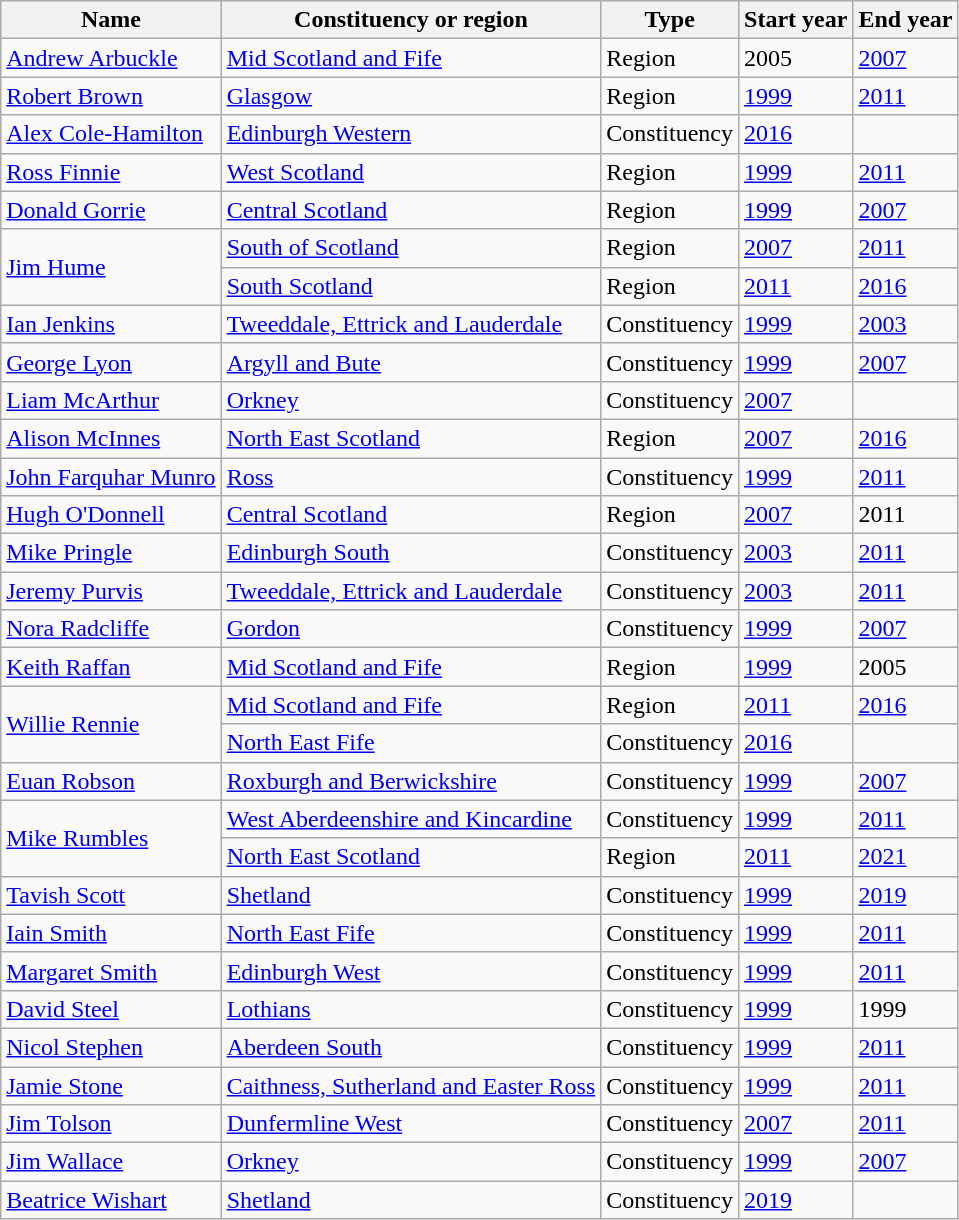<table class="wikitable sortable">
<tr>
<th>Name</th>
<th>Constituency or region</th>
<th>Type</th>
<th>Start year</th>
<th>End year</th>
</tr>
<tr>
<td data-sort-value="Arbuckle, Andrew"><a href='#'>Andrew Arbuckle</a></td>
<td><a href='#'>Mid Scotland and Fife</a></td>
<td>Region</td>
<td>2005</td>
<td><a href='#'>2007</a></td>
</tr>
<tr>
<td data-sort-value="Brown, Robert"><a href='#'>Robert Brown</a></td>
<td><a href='#'>Glasgow</a></td>
<td>Region</td>
<td><a href='#'>1999</a></td>
<td><a href='#'>2011</a></td>
</tr>
<tr>
<td data-sort-value="Cole-Hamilton, Alex"><a href='#'>Alex Cole-Hamilton</a></td>
<td><a href='#'>Edinburgh Western</a></td>
<td>Constituency</td>
<td><a href='#'>2016</a></td>
<td></td>
</tr>
<tr>
<td data-sort-value="Finnie, Ross"><a href='#'>Ross Finnie</a></td>
<td><a href='#'>West Scotland</a></td>
<td>Region</td>
<td><a href='#'>1999</a></td>
<td><a href='#'>2011</a></td>
</tr>
<tr>
<td data-sort-value="Gorrie, Donald"><a href='#'>Donald Gorrie</a></td>
<td><a href='#'>Central Scotland</a></td>
<td>Region</td>
<td><a href='#'>1999</a></td>
<td><a href='#'>2007</a></td>
</tr>
<tr>
<td rowspan="2" data-sort-value="Hume, Jim"><a href='#'>Jim Hume</a></td>
<td><a href='#'>South of Scotland</a></td>
<td>Region</td>
<td><a href='#'>2007</a></td>
<td><a href='#'>2011</a></td>
</tr>
<tr>
<td><a href='#'>South Scotland</a></td>
<td>Region</td>
<td><a href='#'>2011</a></td>
<td><a href='#'>2016</a></td>
</tr>
<tr>
<td data-sort-value="Jenkins, Ian"><a href='#'>Ian Jenkins</a></td>
<td><a href='#'>Tweeddale, Ettrick and Lauderdale</a></td>
<td>Constituency</td>
<td><a href='#'>1999</a></td>
<td><a href='#'>2003</a></td>
</tr>
<tr>
<td data-sort-value="Lyon, George"><a href='#'>George Lyon</a></td>
<td><a href='#'>Argyll and Bute</a></td>
<td>Constituency</td>
<td><a href='#'>1999</a></td>
<td><a href='#'>2007</a></td>
</tr>
<tr>
<td data-sort-value="McArthur, Liam"><a href='#'>Liam McArthur</a></td>
<td><a href='#'>Orkney</a></td>
<td>Constituency</td>
<td><a href='#'>2007</a></td>
<td></td>
</tr>
<tr>
<td data-sort-value="McInnes, Alison"><a href='#'>Alison McInnes</a></td>
<td><a href='#'>North East Scotland</a></td>
<td>Region</td>
<td><a href='#'>2007</a></td>
<td><a href='#'>2016</a></td>
</tr>
<tr>
<td data-sort-value="Munro, John Farquhar"><a href='#'>John Farquhar Munro</a></td>
<td><a href='#'>Ross</a></td>
<td>Constituency</td>
<td><a href='#'>1999</a></td>
<td><a href='#'>2011</a></td>
</tr>
<tr>
<td data-sort-value="O'Donnell, Hugh"><a href='#'>Hugh O'Donnell</a></td>
<td><a href='#'>Central Scotland</a></td>
<td>Region</td>
<td><a href='#'>2007</a></td>
<td>2011</td>
</tr>
<tr>
<td data-sort-value="Pringle, Mike"><a href='#'>Mike Pringle</a></td>
<td><a href='#'>Edinburgh South</a></td>
<td>Constituency</td>
<td><a href='#'>2003</a></td>
<td><a href='#'>2011</a></td>
</tr>
<tr>
<td data-sort-value="Purvis, Jeremy"><a href='#'>Jeremy Purvis</a></td>
<td><a href='#'>Tweeddale, Ettrick and Lauderdale</a></td>
<td>Constituency</td>
<td><a href='#'>2003</a></td>
<td><a href='#'>2011</a></td>
</tr>
<tr>
<td data-sort-value="Radcliffe, Nora"><a href='#'>Nora Radcliffe</a></td>
<td><a href='#'>Gordon</a></td>
<td>Constituency</td>
<td><a href='#'>1999</a></td>
<td><a href='#'>2007</a></td>
</tr>
<tr>
<td data-sort-value="Raffan, Keith"><a href='#'>Keith Raffan</a></td>
<td><a href='#'>Mid Scotland and Fife</a></td>
<td>Region</td>
<td><a href='#'>1999</a></td>
<td>2005</td>
</tr>
<tr>
<td rowspan="2" data-sort-value="Rennie, Willie"><a href='#'>Willie Rennie</a></td>
<td><a href='#'>Mid Scotland and Fife</a></td>
<td>Region</td>
<td><a href='#'>2011</a></td>
<td><a href='#'>2016</a></td>
</tr>
<tr>
<td><a href='#'>North East Fife</a></td>
<td>Constituency</td>
<td><a href='#'>2016</a></td>
<td></td>
</tr>
<tr>
<td data-sort-value="Robson, Euan"><a href='#'>Euan Robson</a></td>
<td><a href='#'>Roxburgh and Berwickshire</a></td>
<td>Constituency</td>
<td><a href='#'>1999</a></td>
<td><a href='#'>2007</a></td>
</tr>
<tr>
<td rowspan="2" data-sort-value="Rumbles, Mike"><a href='#'>Mike Rumbles</a></td>
<td><a href='#'>West Aberdeenshire and Kincardine</a></td>
<td>Constituency</td>
<td><a href='#'>1999</a></td>
<td><a href='#'>2011</a></td>
</tr>
<tr>
<td><a href='#'>North East Scotland</a></td>
<td>Region</td>
<td><a href='#'>2011</a></td>
<td><a href='#'>2021</a></td>
</tr>
<tr>
<td data-sort-value="Scott, Tavish"><a href='#'>Tavish Scott</a></td>
<td><a href='#'>Shetland</a></td>
<td>Constituency</td>
<td><a href='#'>1999</a></td>
<td><a href='#'>2019</a></td>
</tr>
<tr>
<td data-sort-value="Smith, Iain"><a href='#'>Iain Smith</a></td>
<td><a href='#'>North East Fife</a></td>
<td>Constituency</td>
<td><a href='#'>1999</a></td>
<td><a href='#'>2011</a></td>
</tr>
<tr>
<td data-sort-value="Smith, Margaret"><a href='#'>Margaret Smith</a></td>
<td><a href='#'>Edinburgh West</a></td>
<td>Constituency</td>
<td><a href='#'>1999</a></td>
<td><a href='#'>2011</a></td>
</tr>
<tr>
<td data-sort-value="Steel, David"><a href='#'>David Steel</a></td>
<td><a href='#'>Lothians</a></td>
<td>Constituency</td>
<td><a href='#'>1999</a></td>
<td>1999</td>
</tr>
<tr>
<td data-sort-value="Stephen, Nicol"><a href='#'>Nicol Stephen</a></td>
<td><a href='#'>Aberdeen South</a></td>
<td>Constituency</td>
<td><a href='#'>1999</a></td>
<td><a href='#'>2011</a></td>
</tr>
<tr>
<td data-sort-value="Stone, Jamie"><a href='#'>Jamie Stone</a></td>
<td><a href='#'>Caithness, Sutherland and Easter Ross</a></td>
<td>Constituency</td>
<td><a href='#'>1999</a></td>
<td><a href='#'>2011</a></td>
</tr>
<tr>
<td data-sort-value="Tolson, Jim"><a href='#'>Jim Tolson</a></td>
<td><a href='#'>Dunfermline West</a></td>
<td>Constituency</td>
<td><a href='#'>2007</a></td>
<td><a href='#'>2011</a></td>
</tr>
<tr>
<td data-sort-value="Wallace, Jim"><a href='#'>Jim Wallace</a></td>
<td><a href='#'>Orkney</a></td>
<td>Constituency</td>
<td><a href='#'>1999</a></td>
<td><a href='#'>2007</a></td>
</tr>
<tr>
<td data-sort-value="Wishart, Beatrice"><a href='#'>Beatrice Wishart</a></td>
<td><a href='#'>Shetland</a></td>
<td>Constituency</td>
<td><a href='#'>2019</a></td>
<td></td>
</tr>
</table>
